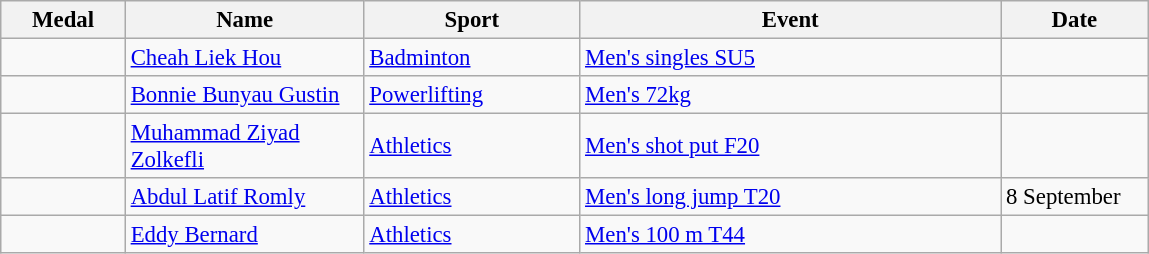<table class="wikitable sortable" style="font-size:95%">
<tr>
<th style="width:5em">Medal</th>
<th style="width:10em">Name</th>
<th style="width:9em">Sport</th>
<th style="width:18em">Event</th>
<th style="width:6em">Date</th>
</tr>
<tr>
<td></td>
<td><a href='#'>Cheah Liek Hou</a></td>
<td><a href='#'>Badminton</a></td>
<td><a href='#'>Men's singles SU5</a></td>
<td></td>
</tr>
<tr>
<td></td>
<td><a href='#'>Bonnie Bunyau Gustin</a></td>
<td><a href='#'>Powerlifting</a></td>
<td><a href='#'>Men's 72kg</a></td>
<td></td>
</tr>
<tr>
<td></td>
<td><a href='#'>Muhammad Ziyad Zolkefli</a></td>
<td><a href='#'>Athletics</a></td>
<td><a href='#'>Men's shot put F20</a></td>
<td></td>
</tr>
<tr>
<td></td>
<td><a href='#'>Abdul Latif Romly</a></td>
<td><a href='#'>Athletics</a></td>
<td><a href='#'>Men's long jump T20</a></td>
<td>8 September</td>
</tr>
<tr>
<td></td>
<td><a href='#'>Eddy Bernard</a></td>
<td><a href='#'>Athletics</a></td>
<td><a href='#'>Men's 100 m T44</a></td>
<td></td>
</tr>
</table>
